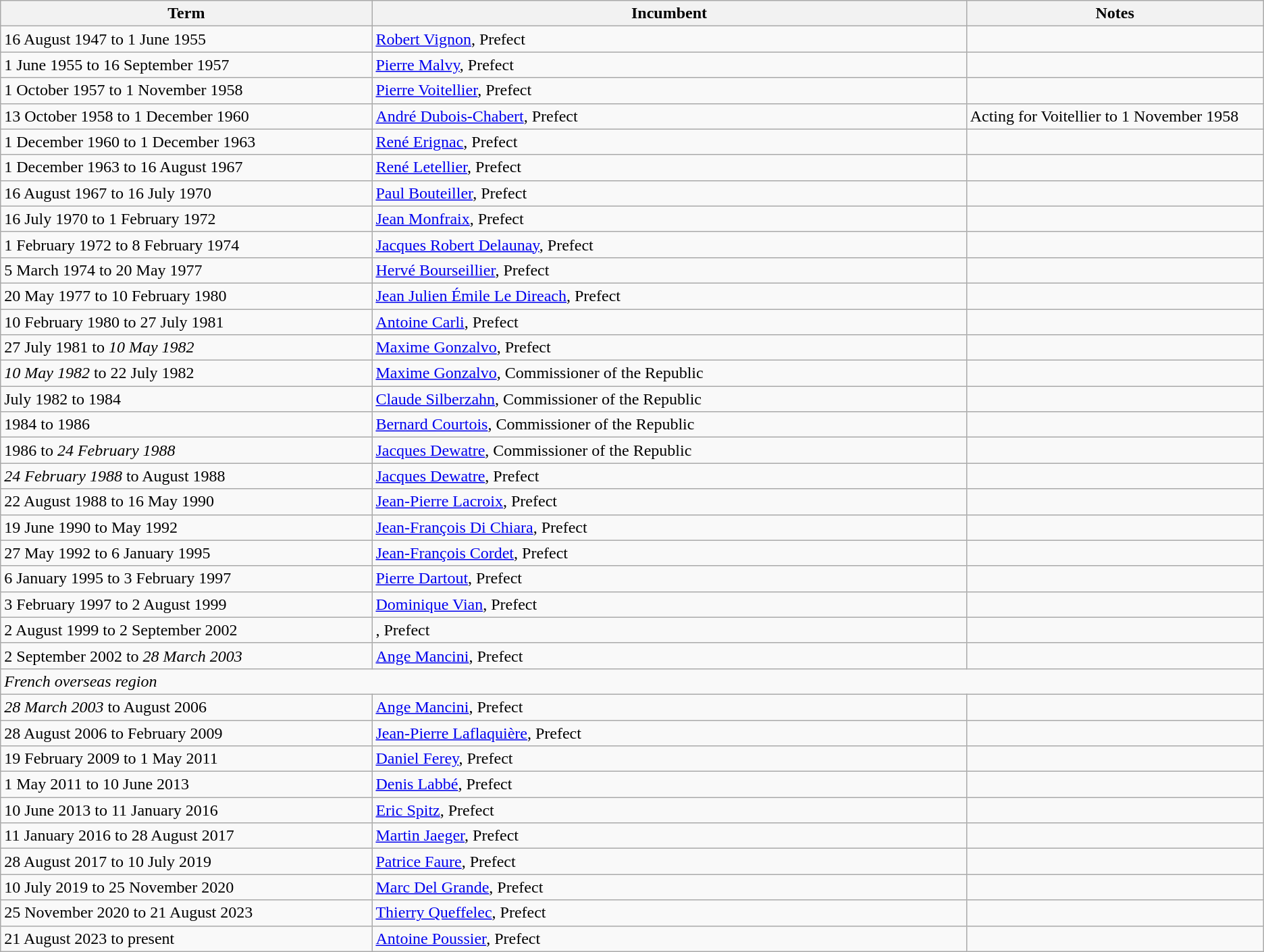<table class="wikitable">
<tr>
<th width="25%" align=left>Term</th>
<th width="40%" align=left>Incumbent</th>
<th width="20%" align=left>Notes</th>
</tr>
<tr>
<td>16 August 1947 to 1 June 1955</td>
<td><a href='#'>Robert Vignon</a>, Prefect</td>
<td></td>
</tr>
<tr>
<td>1 June 1955 to 16 September 1957</td>
<td><a href='#'>Pierre Malvy</a>, Prefect</td>
<td></td>
</tr>
<tr>
<td>1 October 1957 to 1 November 1958</td>
<td><a href='#'>Pierre Voitellier</a>, Prefect</td>
<td></td>
</tr>
<tr>
<td>13 October 1958 to 1 December 1960</td>
<td><a href='#'>André Dubois-Chabert</a>, Prefect</td>
<td>Acting for Voitellier to 1 November 1958</td>
</tr>
<tr>
<td>1 December 1960 to 1 December 1963</td>
<td><a href='#'>René Erignac</a>, Prefect</td>
<td></td>
</tr>
<tr>
<td>1 December 1963 to 16 August 1967</td>
<td><a href='#'>René Letellier</a>, Prefect</td>
<td></td>
</tr>
<tr>
<td>16 August 1967 to 16 July 1970</td>
<td><a href='#'>Paul Bouteiller</a>, Prefect</td>
<td></td>
</tr>
<tr>
<td>16 July 1970 to 1 February 1972</td>
<td><a href='#'>Jean Monfraix</a>, Prefect</td>
<td></td>
</tr>
<tr>
<td>1 February 1972 to 8 February 1974</td>
<td><a href='#'>Jacques Robert Delaunay</a>, Prefect</td>
<td></td>
</tr>
<tr>
<td>5 March 1974 to 20 May 1977</td>
<td><a href='#'>Hervé Bourseillier</a>, Prefect</td>
<td></td>
</tr>
<tr>
<td>20 May 1977 to 10 February 1980</td>
<td><a href='#'>Jean Julien Émile Le Direach</a>, Prefect</td>
<td></td>
</tr>
<tr>
<td>10 February 1980 to 27 July 1981</td>
<td><a href='#'>Antoine Carli</a>, Prefect</td>
<td></td>
</tr>
<tr>
<td>27 July 1981 to <em>10 May 1982</em></td>
<td><a href='#'>Maxime Gonzalvo</a>, Prefect</td>
<td></td>
</tr>
<tr>
<td><em>10 May 1982</em> to 22 July 1982</td>
<td><a href='#'>Maxime Gonzalvo</a>, Commissioner of the Republic</td>
<td></td>
</tr>
<tr>
<td>July 1982 to 1984</td>
<td><a href='#'>Claude Silberzahn</a>, Commissioner of the Republic</td>
<td></td>
</tr>
<tr>
<td>1984 to 1986</td>
<td><a href='#'>Bernard Courtois</a>, Commissioner of the Republic</td>
<td></td>
</tr>
<tr>
<td>1986 to <em>24 February 1988</em></td>
<td><a href='#'>Jacques Dewatre</a>, Commissioner of the Republic</td>
<td></td>
</tr>
<tr>
<td><em>24 February 1988</em> to August 1988</td>
<td><a href='#'>Jacques Dewatre</a>, Prefect</td>
<td></td>
</tr>
<tr>
<td>22 August 1988 to 16 May 1990</td>
<td><a href='#'>Jean-Pierre Lacroix</a>, Prefect</td>
<td></td>
</tr>
<tr>
<td>19 June 1990 to May 1992</td>
<td><a href='#'>Jean-François Di Chiara</a>, Prefect</td>
<td></td>
</tr>
<tr>
<td>27 May 1992 to 6 January 1995</td>
<td><a href='#'>Jean-François Cordet</a>, Prefect</td>
<td></td>
</tr>
<tr>
<td>6 January 1995 to 3 February 1997</td>
<td><a href='#'>Pierre Dartout</a>, Prefect</td>
<td></td>
</tr>
<tr>
<td>3 February 1997 to 2 August 1999</td>
<td><a href='#'>Dominique Vian</a>, Prefect</td>
<td></td>
</tr>
<tr>
<td>2 August 1999 to 2 September 2002</td>
<td>, Prefect</td>
<td></td>
</tr>
<tr>
<td>2 September 2002 to <em>28 March 2003</em></td>
<td><a href='#'>Ange Mancini</a>, Prefect</td>
<td></td>
</tr>
<tr>
<td colspan="3"><em>French overseas region</em></td>
</tr>
<tr>
<td><em>28 March 2003</em> to August 2006</td>
<td><a href='#'>Ange Mancini</a>, Prefect</td>
<td></td>
</tr>
<tr>
<td>28 August 2006 to February 2009</td>
<td><a href='#'>Jean-Pierre Laflaquière</a>, Prefect</td>
<td></td>
</tr>
<tr>
<td>19 February 2009 to 1 May 2011</td>
<td><a href='#'>Daniel Ferey</a>, Prefect</td>
<td></td>
</tr>
<tr>
<td>1 May 2011 to 10 June 2013</td>
<td><a href='#'>Denis Labbé</a>, Prefect</td>
<td></td>
</tr>
<tr>
<td>10 June 2013 to 11 January 2016</td>
<td><a href='#'>Eric Spitz</a>, Prefect</td>
<td></td>
</tr>
<tr>
<td>11 January 2016 to 28 August 2017</td>
<td><a href='#'>Martin Jaeger</a>, Prefect</td>
<td></td>
</tr>
<tr>
<td>28 August 2017 to 10 July 2019</td>
<td><a href='#'>Patrice Faure</a>, Prefect</td>
<td></td>
</tr>
<tr>
<td>10 July 2019 to 25 November 2020</td>
<td><a href='#'>Marc Del Grande</a>, Prefect</td>
<td></td>
</tr>
<tr>
<td>25 November 2020 to 21 August 2023</td>
<td><a href='#'>Thierry Queffelec</a>, Prefect</td>
<td></td>
</tr>
<tr>
<td>21 August 2023 to present</td>
<td><a href='#'>Antoine Poussier</a>, Prefect</td>
<td></td>
</tr>
</table>
